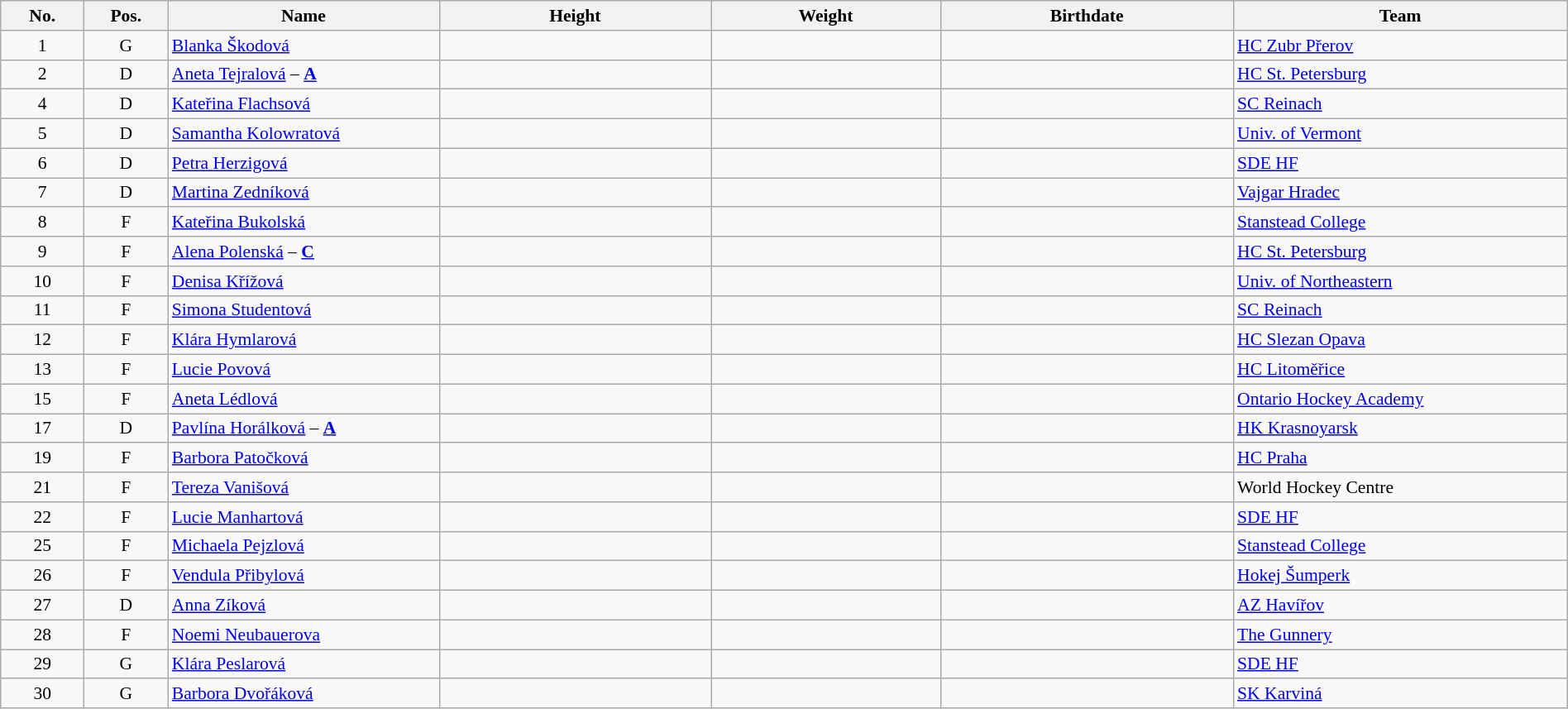<table width="100%" class="wikitable sortable" style="font-size: 90%; text-align: center;">
<tr>
<th style="width:  4%;">No.</th>
<th style="width:  4%;">Pos.</th>
<th style="width: 13%;">Name</th>
<th style="width: 13%;">Height</th>
<th style="width: 11%;">Weight</th>
<th style="width: 14%;">Birthdate</th>
<th style="width: 16%;">Team</th>
</tr>
<tr>
<td>1</td>
<td>G</td>
<td align=left><a href='#'>Blanka Škodová</a></td>
<td></td>
<td></td>
<td></td>
<td style="text-align:left;"> <a href='#'>HC Zubr Přerov</a></td>
</tr>
<tr>
<td>2</td>
<td>D</td>
<td align=left><a href='#'>Aneta Tejralová</a> – <strong><a href='#'>A</a></strong></td>
<td></td>
<td></td>
<td></td>
<td style="text-align:left;"> <a href='#'>HC St. Petersburg</a></td>
</tr>
<tr>
<td>4</td>
<td>D</td>
<td align=left><a href='#'>Kateřina Flachsová</a></td>
<td></td>
<td></td>
<td></td>
<td style="text-align:left;"> <a href='#'>SC Reinach</a></td>
</tr>
<tr>
<td>5</td>
<td>D</td>
<td align=left><a href='#'>Samantha Kolowratová</a></td>
<td></td>
<td></td>
<td></td>
<td style="text-align:left;"> <a href='#'>Univ. of Vermont</a></td>
</tr>
<tr>
<td>6</td>
<td>D</td>
<td align=left><a href='#'>Petra Herzigová</a></td>
<td></td>
<td></td>
<td></td>
<td style="text-align:left;"> <a href='#'>SDE HF</a></td>
</tr>
<tr>
<td>7</td>
<td>D</td>
<td align=left><a href='#'>Martina Zedníková</a></td>
<td></td>
<td></td>
<td></td>
<td style="text-align:left;"> <a href='#'>Vajgar Hradec</a></td>
</tr>
<tr>
<td>8</td>
<td>F</td>
<td align=left><a href='#'>Kateřina Bukolská</a></td>
<td></td>
<td></td>
<td></td>
<td style="text-align:left;"> <a href='#'>Stanstead College</a></td>
</tr>
<tr>
<td>9</td>
<td>F</td>
<td align=left><a href='#'>Alena Polenská</a> – <strong><a href='#'>C</a></strong></td>
<td></td>
<td></td>
<td></td>
<td style="text-align:left;"> <a href='#'>HC St. Petersburg</a></td>
</tr>
<tr>
<td>10</td>
<td>F</td>
<td align=left><a href='#'>Denisa Křížová</a></td>
<td></td>
<td></td>
<td></td>
<td style="text-align:left;"> <a href='#'>Univ. of Northeastern</a></td>
</tr>
<tr>
<td>11</td>
<td>F</td>
<td align=left><a href='#'>Simona Studentová</a></td>
<td></td>
<td></td>
<td></td>
<td style="text-align:left;"> <a href='#'>SC Reinach</a></td>
</tr>
<tr>
<td>12</td>
<td>F</td>
<td align=left><a href='#'>Klára Hymlarová</a></td>
<td></td>
<td></td>
<td></td>
<td style="text-align:left;"> <a href='#'>HC Slezan Opava</a></td>
</tr>
<tr>
<td>13</td>
<td>F</td>
<td align=left><a href='#'>Lucie Povová</a></td>
<td></td>
<td></td>
<td></td>
<td style="text-align:left;"> <a href='#'>HC Litoměřice</a></td>
</tr>
<tr>
<td>15</td>
<td>F</td>
<td align=left><a href='#'>Aneta Lédlová</a></td>
<td></td>
<td></td>
<td></td>
<td style="text-align:left;"> <a href='#'>Ontario Hockey Academy</a></td>
</tr>
<tr>
<td>17</td>
<td>D</td>
<td align=left><a href='#'>Pavlína Horálková</a> – <strong><a href='#'>A</a></strong></td>
<td></td>
<td></td>
<td></td>
<td style="text-align:left;"> <a href='#'>HK Krasnoyarsk</a></td>
</tr>
<tr>
<td>19</td>
<td>F</td>
<td align=left><a href='#'>Barbora Patočková</a></td>
<td></td>
<td></td>
<td></td>
<td style="text-align:left;"> <a href='#'>HC Praha</a></td>
</tr>
<tr>
<td>21</td>
<td>F</td>
<td align=left><a href='#'>Tereza Vanišová</a></td>
<td></td>
<td></td>
<td></td>
<td style="text-align:left;"> World Hockey Centre</td>
</tr>
<tr>
<td>22</td>
<td>F</td>
<td align=left><a href='#'>Lucie Manhartová</a></td>
<td></td>
<td></td>
<td></td>
<td style="text-align:left;"> <a href='#'>SDE HF</a></td>
</tr>
<tr>
<td>25</td>
<td>F</td>
<td align=left><a href='#'>Michaela Pejzlová</a></td>
<td></td>
<td></td>
<td></td>
<td style="text-align:left;"> <a href='#'>Stanstead College</a></td>
</tr>
<tr>
<td>26</td>
<td>F</td>
<td align=left><a href='#'>Vendula Přibylová</a></td>
<td></td>
<td></td>
<td></td>
<td style="text-align:left;"> <a href='#'>Hokej Šumperk</a></td>
</tr>
<tr>
<td>27</td>
<td>D</td>
<td align=left><a href='#'>Anna Zíková</a></td>
<td></td>
<td></td>
<td></td>
<td style="text-align:left;"> <a href='#'>AZ Havířov</a></td>
</tr>
<tr>
<td>28</td>
<td>F</td>
<td align=left><a href='#'>Noemi Neubauerova</a></td>
<td></td>
<td></td>
<td></td>
<td style="text-align:left;"> <a href='#'>The Gunnery</a></td>
</tr>
<tr>
<td>29</td>
<td>G</td>
<td align=left><a href='#'>Klára Peslarová</a></td>
<td></td>
<td></td>
<td></td>
<td style="text-align:left;"> <a href='#'>SDE HF</a></td>
</tr>
<tr>
<td>30</td>
<td>G</td>
<td align=left><a href='#'>Barbora Dvořáková</a></td>
<td></td>
<td></td>
<td></td>
<td style="text-align:left;"> <a href='#'>SK Karviná</a></td>
</tr>
</table>
